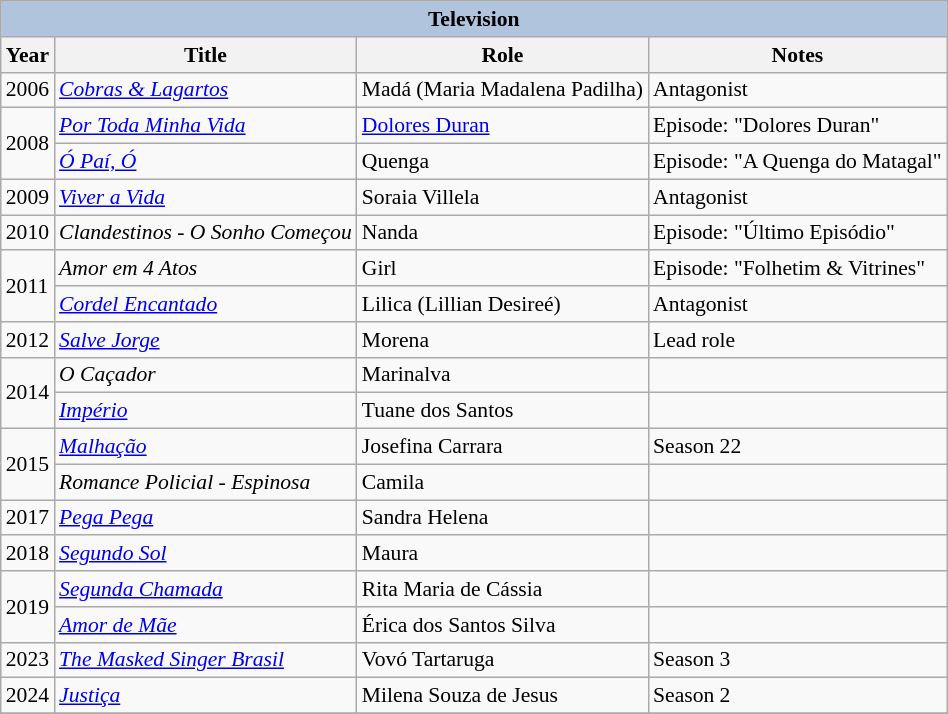<table class="wikitable" style="font-size: 90%;">
<tr>
<th colspan="4" style="background: LightSteelBlue;">Television</th>
</tr>
<tr>
<th>Year</th>
<th>Title</th>
<th>Role</th>
<th>Notes</th>
</tr>
<tr>
<td>2006</td>
<td><em><a href='#'>Cobras & Lagartos</a></em></td>
<td>Madá (Maria Madalena Padilha)</td>
<td>Antagonist</td>
</tr>
<tr>
<td rowspan="2">2008</td>
<td><em><a href='#'>Por Toda Minha Vida</a></em></td>
<td><a href='#'>Dolores Duran</a></td>
<td>Episode: "Dolores Duran"</td>
</tr>
<tr>
<td><em><a href='#'>Ó Paí, Ó</a></em></td>
<td>Quenga</td>
<td>Episode: "A Quenga do Matagal"</td>
</tr>
<tr>
<td>2009</td>
<td><em><a href='#'>Viver a Vida</a></em></td>
<td>Soraia Villela</td>
<td>Antagonist</td>
</tr>
<tr>
<td>2010</td>
<td><em>Clandestinos - O Sonho Começou</em></td>
<td>Nanda</td>
<td>Episode: "Último Episódio"</td>
</tr>
<tr>
<td rowspan="2">2011</td>
<td><em>Amor em 4 Atos</em></td>
<td>Girl</td>
<td>Episode: "Folhetim & Vitrines"</td>
</tr>
<tr>
<td><em><a href='#'>Cordel Encantado</a></em></td>
<td>Lilica (Lillian Desireé)</td>
<td>Antagonist</td>
</tr>
<tr>
<td>2012</td>
<td><em><a href='#'>Salve Jorge</a></em></td>
<td>Morena</td>
<td>Lead role</td>
</tr>
<tr>
<td rowspan=2>2014</td>
<td><em>O Caçador</em></td>
<td>Marinalva</td>
<td></td>
</tr>
<tr>
<td><em><a href='#'>Império</a></em></td>
<td>Tuane dos Santos</td>
<td></td>
</tr>
<tr>
<td rowspan=2>2015</td>
<td><em><a href='#'>Malhação</a></em></td>
<td>Josefina Carrara</td>
<td>Season 22</td>
</tr>
<tr>
<td><em>Romance Policial - Espinosa</em></td>
<td>Camila</td>
<td></td>
</tr>
<tr>
<td>2017</td>
<td><em><a href='#'>Pega Pega</a></em></td>
<td>Sandra Helena</td>
<td></td>
</tr>
<tr>
<td>2018</td>
<td><em><a href='#'>Segundo Sol</a></em></td>
<td>Maura</td>
<td></td>
</tr>
<tr>
<td rowspan="2">2019</td>
<td><em><a href='#'>Segunda Chamada</a></em></td>
<td>Rita Maria de Cássia</td>
<td></td>
</tr>
<tr>
<td><em><a href='#'>Amor de Mãe</a></em></td>
<td>Érica dos Santos Silva</td>
<td></td>
</tr>
<tr>
<td>2023</td>
<td><a href='#'><em>The Masked Singer Brasil</em></a></td>
<td>Vovó Tartaruga</td>
<td>Season 3</td>
</tr>
<tr>
<td>2024</td>
<td><em><a href='#'>Justiça</a></em></td>
<td>Milena Souza de Jesus</td>
<td>Season 2</td>
</tr>
<tr>
</tr>
</table>
